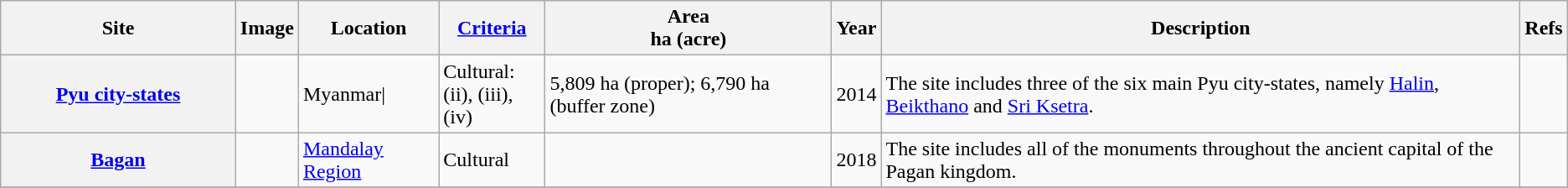<table class="wikitable sortable">
<tr>
<th style="width:15%;" scope="col">Site</th>
<th class="unsortable" scope="col">Image</th>
<th scope="col">Location</th>
<th scope="col"><a href='#'>Criteria</a></th>
<th scope="col">Area<br>ha (acre)</th>
<th scope="col">Year</th>
<th scope="col" class="unsortable">Description</th>
<th scope="col" class="unsortable">Refs</th>
</tr>
<tr>
<th scope="row"><a href='#'>Pyu city-states</a></th>
<td>  </td>
<td {{sort>Myanmar| </td>
<td>Cultural:<br>(ii), (iii), (iv)</td>
<td>5,809 ha (proper); 6,790 ha (buffer zone)</td>
<td align="center">2014</td>
<td>The site includes three of the six main Pyu city-states, namely <a href='#'>Halin</a>, <a href='#'>Beikthano</a> and <a href='#'>Sri Ksetra</a>.</td>
<td></td>
</tr>
<tr>
<th scope="row"><a href='#'>Bagan</a></th>
<td></td>
<td><a href='#'>Mandalay Region</a></td>
<td>Cultural</td>
<td></td>
<td align="center">2018</td>
<td>The site includes all of the monuments throughout the ancient capital of the Pagan kingdom.</td>
<td></td>
</tr>
<tr>
</tr>
</table>
